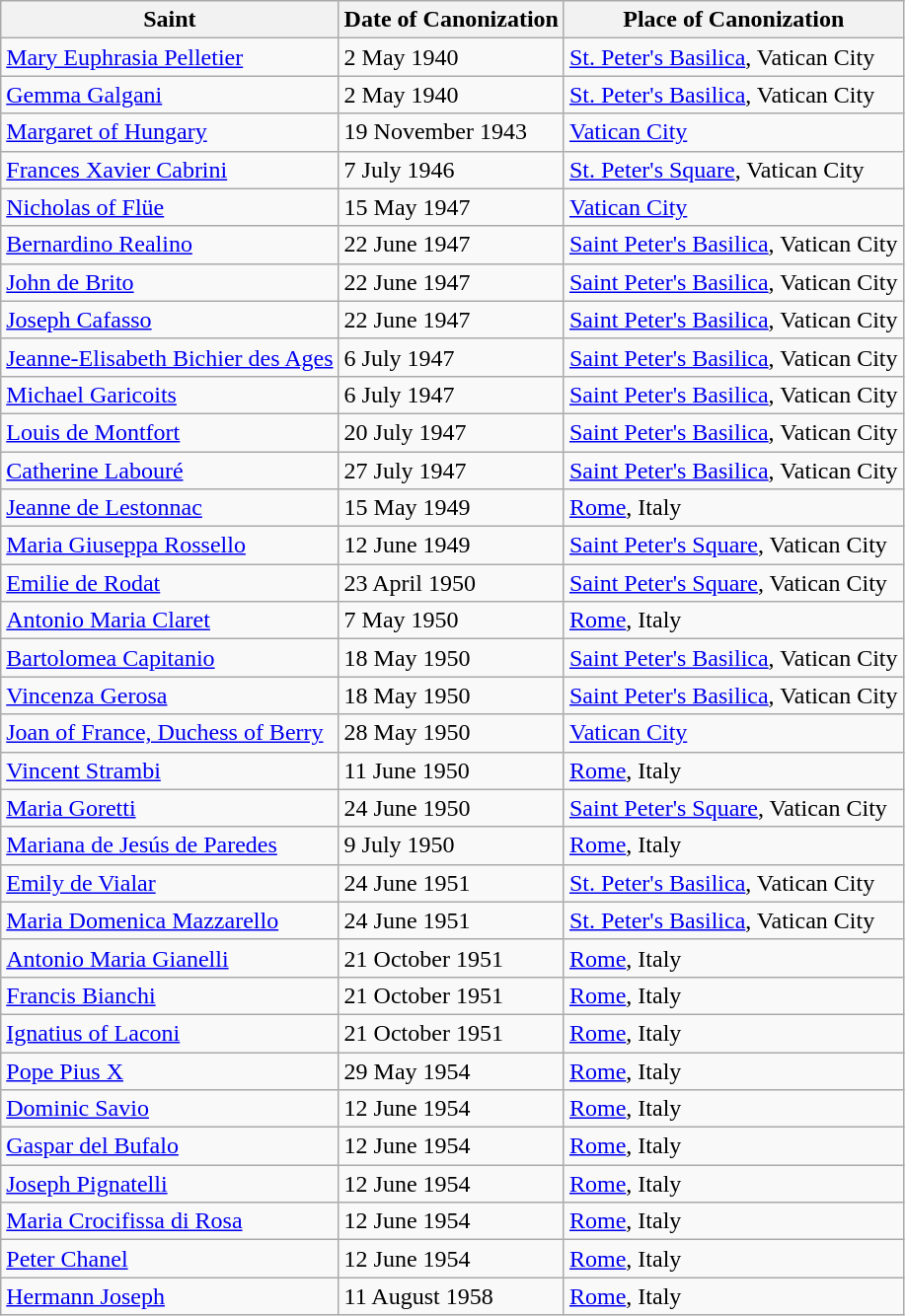<table class="wikitable">
<tr>
<th>Saint</th>
<th>Date of Canonization</th>
<th>Place of Canonization</th>
</tr>
<tr>
<td><a href='#'>Mary Euphrasia Pelletier</a></td>
<td>2 May 1940</td>
<td><a href='#'>St. Peter's Basilica</a>, Vatican City</td>
</tr>
<tr>
<td><a href='#'>Gemma Galgani</a></td>
<td>2 May 1940</td>
<td><a href='#'>St. Peter's Basilica</a>, Vatican City</td>
</tr>
<tr>
<td><a href='#'>Margaret of Hungary</a></td>
<td>19 November 1943</td>
<td><a href='#'>Vatican City</a></td>
</tr>
<tr>
<td><a href='#'>Frances Xavier Cabrini</a></td>
<td>7 July 1946</td>
<td><a href='#'>St. Peter's Square</a>, Vatican City</td>
</tr>
<tr>
<td><a href='#'>Nicholas of Flüe</a></td>
<td>15 May 1947</td>
<td><a href='#'>Vatican City</a></td>
</tr>
<tr>
<td><a href='#'>Bernardino Realino</a></td>
<td>22 June 1947</td>
<td><a href='#'>Saint Peter's Basilica</a>, Vatican City</td>
</tr>
<tr>
<td><a href='#'>John de Brito</a></td>
<td>22 June 1947</td>
<td><a href='#'>Saint Peter's Basilica</a>, Vatican City</td>
</tr>
<tr>
<td><a href='#'>Joseph Cafasso</a></td>
<td>22 June 1947</td>
<td><a href='#'>Saint Peter's Basilica</a>, Vatican City</td>
</tr>
<tr>
<td><a href='#'>Jeanne-Elisabeth Bichier des Ages</a></td>
<td>6 July 1947</td>
<td><a href='#'>Saint Peter's Basilica</a>, Vatican City</td>
</tr>
<tr>
<td><a href='#'>Michael Garicoits</a></td>
<td>6 July 1947</td>
<td><a href='#'>Saint Peter's Basilica</a>, Vatican City</td>
</tr>
<tr>
<td><a href='#'>Louis de Montfort</a></td>
<td>20 July 1947</td>
<td><a href='#'>Saint Peter's Basilica</a>, Vatican City</td>
</tr>
<tr>
<td><a href='#'>Catherine Labouré</a></td>
<td>27 July 1947</td>
<td><a href='#'>Saint Peter's Basilica</a>, Vatican City</td>
</tr>
<tr>
<td><a href='#'>Jeanne de Lestonnac</a></td>
<td>15 May 1949</td>
<td><a href='#'>Rome</a>, Italy</td>
</tr>
<tr>
<td><a href='#'>Maria Giuseppa Rossello</a></td>
<td>12 June 1949</td>
<td><a href='#'>Saint Peter's Square</a>, Vatican City</td>
</tr>
<tr>
<td><a href='#'>Emilie de Rodat</a></td>
<td>23 April 1950</td>
<td><a href='#'>Saint Peter's Square</a>, Vatican City</td>
</tr>
<tr>
<td><a href='#'>Antonio Maria Claret</a></td>
<td>7 May 1950</td>
<td><a href='#'>Rome</a>, Italy</td>
</tr>
<tr>
<td><a href='#'>Bartolomea Capitanio</a></td>
<td>18 May 1950</td>
<td><a href='#'>Saint Peter's Basilica</a>, Vatican City</td>
</tr>
<tr>
<td><a href='#'>Vincenza Gerosa</a></td>
<td>18 May 1950</td>
<td><a href='#'>Saint Peter's Basilica</a>, Vatican City</td>
</tr>
<tr>
<td><a href='#'>Joan of France, Duchess of Berry</a></td>
<td>28 May 1950</td>
<td><a href='#'>Vatican City</a></td>
</tr>
<tr>
<td><a href='#'>Vincent Strambi</a></td>
<td>11 June 1950</td>
<td><a href='#'>Rome</a>, Italy</td>
</tr>
<tr>
<td><a href='#'>Maria Goretti</a></td>
<td>24 June 1950</td>
<td><a href='#'>Saint Peter's Square</a>, Vatican City</td>
</tr>
<tr>
<td><a href='#'>Mariana de Jesús de Paredes</a></td>
<td>9 July 1950</td>
<td><a href='#'>Rome</a>, Italy</td>
</tr>
<tr>
<td><a href='#'>Emily de Vialar</a></td>
<td>24 June 1951</td>
<td><a href='#'>St. Peter's Basilica</a>, Vatican City</td>
</tr>
<tr>
<td><a href='#'>Maria Domenica Mazzarello</a></td>
<td>24 June 1951</td>
<td><a href='#'>St. Peter's Basilica</a>, Vatican City</td>
</tr>
<tr>
<td><a href='#'>Antonio Maria Gianelli</a></td>
<td>21 October 1951</td>
<td><a href='#'>Rome</a>, Italy</td>
</tr>
<tr>
<td><a href='#'>Francis Bianchi</a></td>
<td>21 October 1951</td>
<td><a href='#'>Rome</a>, Italy</td>
</tr>
<tr>
<td><a href='#'>Ignatius of Laconi</a></td>
<td>21 October 1951</td>
<td><a href='#'>Rome</a>, Italy</td>
</tr>
<tr>
<td><a href='#'>Pope Pius X</a></td>
<td>29 May 1954</td>
<td><a href='#'>Rome</a>, Italy</td>
</tr>
<tr>
<td><a href='#'>Dominic Savio</a></td>
<td>12 June 1954</td>
<td><a href='#'>Rome</a>, Italy</td>
</tr>
<tr>
<td><a href='#'>Gaspar del Bufalo</a></td>
<td>12 June 1954</td>
<td><a href='#'>Rome</a>, Italy</td>
</tr>
<tr>
<td><a href='#'>Joseph Pignatelli</a></td>
<td>12 June 1954</td>
<td><a href='#'>Rome</a>, Italy</td>
</tr>
<tr>
<td><a href='#'>Maria Crocifissa di Rosa</a></td>
<td>12 June 1954</td>
<td><a href='#'>Rome</a>, Italy</td>
</tr>
<tr>
<td><a href='#'>Peter Chanel</a></td>
<td>12 June 1954</td>
<td><a href='#'>Rome</a>, Italy</td>
</tr>
<tr>
<td><a href='#'>Hermann Joseph</a></td>
<td>11 August 1958</td>
<td><a href='#'>Rome</a>, Italy</td>
</tr>
</table>
